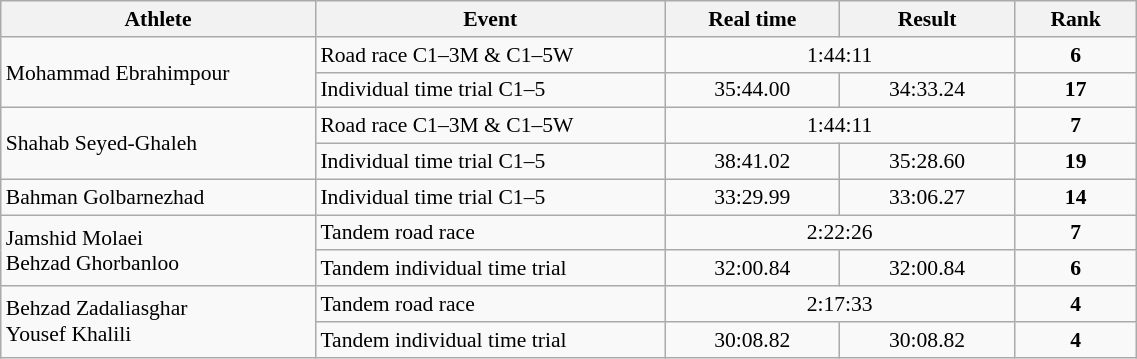<table class="wikitable" width="60%" style="text-align:center; font-size:90%">
<tr>
<th width="18%">Athlete</th>
<th width="20%">Event</th>
<th width="10%">Real time</th>
<th width="10%">Result</th>
<th width="7%">Rank</th>
</tr>
<tr>
<td rowspan=2 align="left">Mohammad Ebrahimpour</td>
<td align="left">Road race C1–3M & C1–5W</td>
<td colspan=2>1:44:11</td>
<td><strong>6</strong></td>
</tr>
<tr>
<td align="left">Individual time trial C1–5</td>
<td>35:44.00</td>
<td>34:33.24</td>
<td><strong>17</strong></td>
</tr>
<tr>
<td rowspan=2 align="left">Shahab Seyed-Ghaleh</td>
<td align="left">Road race C1–3M & C1–5W</td>
<td colspan=2>1:44:11</td>
<td><strong>7</strong></td>
</tr>
<tr>
<td align="left">Individual time trial C1–5</td>
<td>38:41.02</td>
<td>35:28.60</td>
<td><strong>19</strong></td>
</tr>
<tr>
<td align="left">Bahman Golbarnezhad</td>
<td align="left">Individual time trial C1–5</td>
<td>33:29.99</td>
<td>33:06.27</td>
<td><strong>14</strong></td>
</tr>
<tr>
<td rowspan=2 align="left">Jamshid Molaei<br>Behzad Ghorbanloo</td>
<td align="left">Tandem road race</td>
<td colspan=2>2:22:26</td>
<td><strong>7</strong></td>
</tr>
<tr>
<td align="left">Tandem individual time trial</td>
<td>32:00.84</td>
<td>32:00.84</td>
<td><strong>6</strong></td>
</tr>
<tr>
<td rowspan=2 align="left">Behzad Zadaliasghar<br>Yousef Khalili</td>
<td align="left">Tandem road race</td>
<td colspan=2>2:17:33</td>
<td><strong>4</strong></td>
</tr>
<tr>
<td align="left">Tandem individual time trial</td>
<td>30:08.82</td>
<td>30:08.82</td>
<td><strong>4</strong></td>
</tr>
</table>
